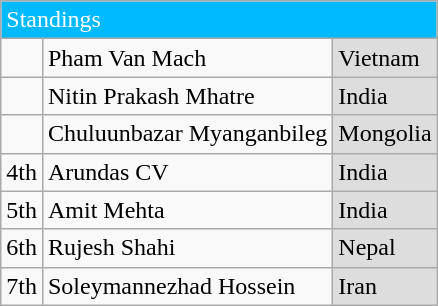<table class="wikitable">
<tr>
<td colspan="3" style="background:#00baff;color:#fff">Standings</td>
</tr>
<tr>
<td></td>
<td>Pham Van Mach</td>
<td style="background:#dddddd"> Vietnam</td>
</tr>
<tr>
<td></td>
<td>Nitin Prakash Mhatre</td>
<td style="background:#dddddd"> India</td>
</tr>
<tr>
<td></td>
<td>Chuluunbazar Myanganbileg</td>
<td style="background:#dddddd"> Mongolia</td>
</tr>
<tr>
<td>4th</td>
<td>Arundas CV</td>
<td style="background:#dddddd"> India</td>
</tr>
<tr>
<td>5th</td>
<td>Amit Mehta</td>
<td style="background:#dddddd"> India</td>
</tr>
<tr>
<td>6th</td>
<td>Rujesh Shahi</td>
<td style="background:#dddddd"> Nepal</td>
</tr>
<tr>
<td>7th</td>
<td>Soleymannezhad Hossein</td>
<td style="background:#dddddd"> Iran</td>
</tr>
</table>
